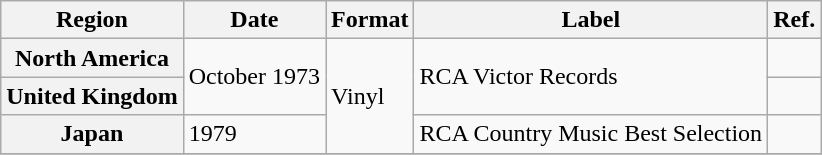<table class="wikitable plainrowheaders">
<tr>
<th scope="col">Region</th>
<th scope="col">Date</th>
<th scope="col">Format</th>
<th scope="col">Label</th>
<th scope="col">Ref.</th>
</tr>
<tr>
<th scope="row">North America</th>
<td rowspan="2">October 1973</td>
<td rowspan="3">Vinyl</td>
<td rowspan="2">RCA Victor Records</td>
<td></td>
</tr>
<tr>
<th scope="row">United Kingdom</th>
<td></td>
</tr>
<tr>
<th scope="row">Japan</th>
<td>1979</td>
<td>RCA Country Music Best Selection</td>
<td></td>
</tr>
<tr>
</tr>
</table>
